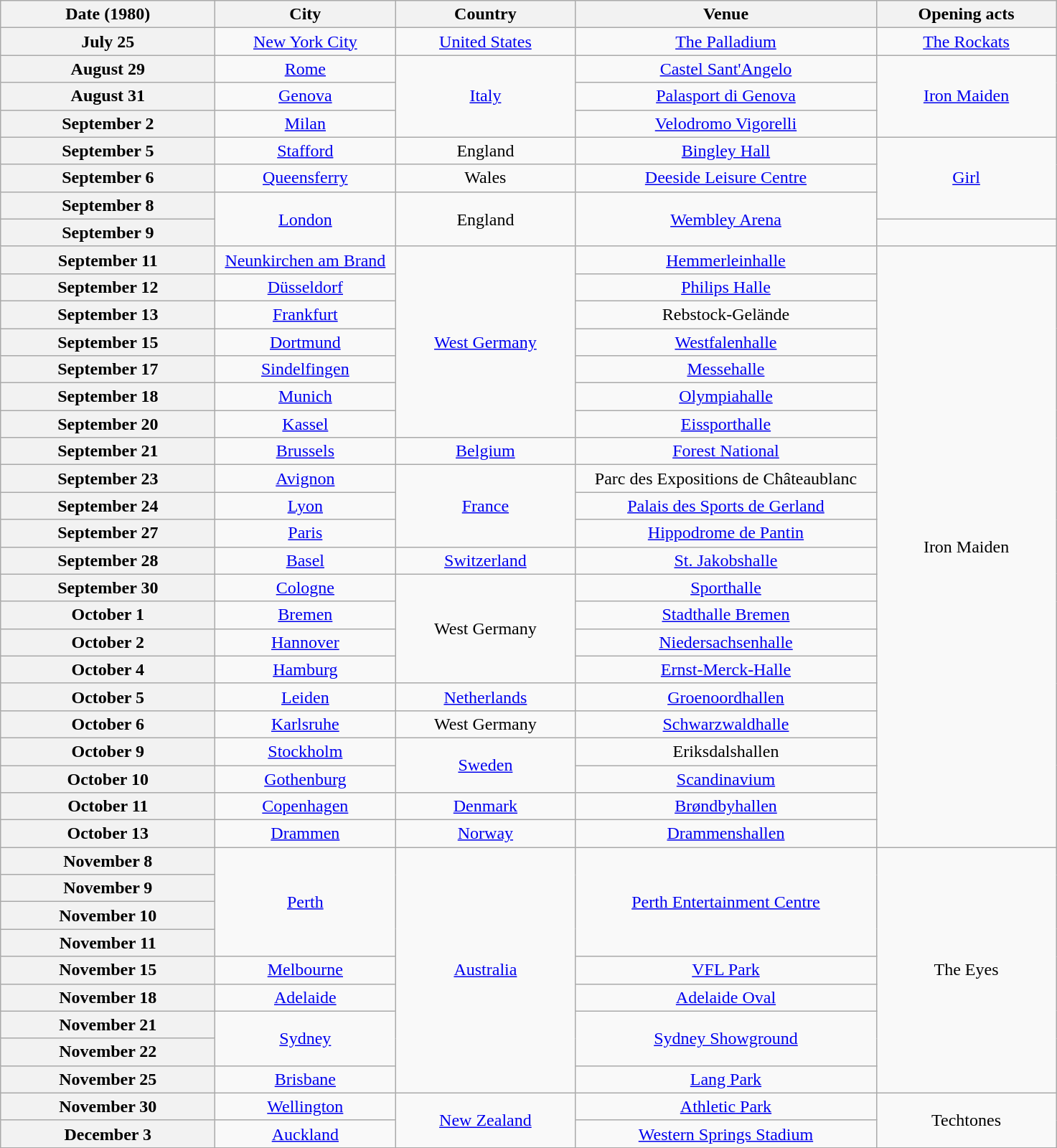<table class="wikitable plainrowheaders" style="text-align:center;">
<tr>
<th scope="col" style="width:12em;">Date (1980)</th>
<th scope="col" style="width:10em;">City</th>
<th scope="col" style="width:10em;">Country</th>
<th scope="col" style="width:17em;">Venue</th>
<th scope="col" style="width:10em;">Opening acts</th>
</tr>
<tr>
<th scope="row" style="text-align:center;">July 25</th>
<td><a href='#'>New York City</a></td>
<td><a href='#'>United States</a></td>
<td><a href='#'>The Palladium</a></td>
<td><a href='#'>The Rockats</a></td>
</tr>
<tr>
<th scope="row" style="text-align:center;">August 29</th>
<td><a href='#'>Rome</a></td>
<td rowspan="3"><a href='#'>Italy</a></td>
<td><a href='#'>Castel Sant'Angelo</a></td>
<td rowspan="3"><a href='#'>Iron Maiden</a></td>
</tr>
<tr>
<th scope="row" style="text-align:center;">August 31</th>
<td><a href='#'>Genova</a></td>
<td><a href='#'>Palasport di Genova</a></td>
</tr>
<tr>
<th scope="row" style="text-align:center;">September 2</th>
<td><a href='#'>Milan</a></td>
<td><a href='#'>Velodromo Vigorelli</a></td>
</tr>
<tr>
<th scope="row" style="text-align:center;">September 5</th>
<td><a href='#'>Stafford</a></td>
<td>England</td>
<td><a href='#'>Bingley Hall</a></td>
<td rowspan="3"><a href='#'>Girl</a></td>
</tr>
<tr>
<th scope="row" style="text-align:center;">September 6</th>
<td><a href='#'>Queensferry</a></td>
<td>Wales</td>
<td><a href='#'>Deeside Leisure Centre</a></td>
</tr>
<tr>
<th scope="row" style="text-align:center;">September 8</th>
<td rowspan="2"><a href='#'>London</a></td>
<td rowspan="2">England</td>
<td rowspan="2"><a href='#'>Wembley Arena</a></td>
</tr>
<tr>
<th scope="row" style="text-align:center;">September 9</th>
<td></td>
</tr>
<tr>
<th scope="row" style="text-align:center;">September 11</th>
<td><a href='#'>Neunkirchen am Brand</a></td>
<td rowspan="7"><a href='#'>West Germany</a></td>
<td><a href='#'>Hemmerleinhalle</a></td>
<td rowspan="22">Iron Maiden</td>
</tr>
<tr>
<th scope="row" style="text-align:center;">September 12</th>
<td><a href='#'>Düsseldorf</a></td>
<td><a href='#'>Philips Halle</a></td>
</tr>
<tr>
<th scope="row" style="text-align:center;">September 13</th>
<td><a href='#'>Frankfurt</a></td>
<td>Rebstock-Gelände</td>
</tr>
<tr>
<th scope="row" style="text-align:center;">September 15</th>
<td><a href='#'>Dortmund</a></td>
<td><a href='#'>Westfalenhalle</a></td>
</tr>
<tr>
<th scope="row" style="text-align:center;">September 17</th>
<td><a href='#'>Sindelfingen</a></td>
<td><a href='#'>Messehalle</a></td>
</tr>
<tr>
<th scope="row" style="text-align:center;">September 18</th>
<td><a href='#'>Munich</a></td>
<td><a href='#'>Olympiahalle</a></td>
</tr>
<tr>
<th scope="row" style="text-align:center;">September 20</th>
<td><a href='#'>Kassel</a></td>
<td><a href='#'>Eissporthalle</a></td>
</tr>
<tr>
<th scope="row" style="text-align:center;">September 21</th>
<td><a href='#'>Brussels</a></td>
<td><a href='#'>Belgium</a></td>
<td><a href='#'>Forest National</a></td>
</tr>
<tr>
<th scope="row" style="text-align:center;">September 23</th>
<td><a href='#'>Avignon</a></td>
<td rowspan="3"><a href='#'>France</a></td>
<td>Parc des Expositions de Châteaublanc</td>
</tr>
<tr>
<th scope="row" style="text-align:center;">September 24</th>
<td><a href='#'>Lyon</a></td>
<td><a href='#'>Palais des Sports de Gerland</a></td>
</tr>
<tr>
<th scope="row" style="text-align:center;">September 27</th>
<td><a href='#'>Paris</a></td>
<td><a href='#'>Hippodrome de Pantin</a></td>
</tr>
<tr>
<th scope="row" style="text-align:center;">September 28</th>
<td><a href='#'>Basel</a></td>
<td><a href='#'>Switzerland</a></td>
<td><a href='#'>St. Jakobshalle</a></td>
</tr>
<tr>
<th scope="row" style="text-align:center;">September 30</th>
<td><a href='#'>Cologne</a></td>
<td rowspan="4">West Germany</td>
<td><a href='#'>Sporthalle</a></td>
</tr>
<tr>
<th scope="row" style="text-align:center;">October 1</th>
<td><a href='#'>Bremen</a></td>
<td><a href='#'>Stadthalle Bremen</a></td>
</tr>
<tr>
<th scope="row" style="text-align:center;">October 2</th>
<td><a href='#'>Hannover</a></td>
<td><a href='#'>Niedersachsenhalle</a></td>
</tr>
<tr>
<th scope="row" style="text-align:center;">October 4</th>
<td><a href='#'>Hamburg</a></td>
<td><a href='#'>Ernst-Merck-Halle</a></td>
</tr>
<tr>
<th scope="row" style="text-align:center;">October 5</th>
<td><a href='#'>Leiden</a></td>
<td><a href='#'>Netherlands</a></td>
<td><a href='#'>Groenoordhallen</a></td>
</tr>
<tr>
<th scope="row" style="text-align:center;">October 6</th>
<td><a href='#'>Karlsruhe</a></td>
<td>West Germany</td>
<td><a href='#'>Schwarzwaldhalle</a></td>
</tr>
<tr>
<th scope="row" style="text-align:center;">October 9</th>
<td><a href='#'>Stockholm</a></td>
<td rowspan="2"><a href='#'>Sweden</a></td>
<td>Eriksdalshallen</td>
</tr>
<tr>
<th scope="row" style="text-align:center;">October 10</th>
<td><a href='#'>Gothenburg</a></td>
<td><a href='#'>Scandinavium</a></td>
</tr>
<tr>
<th scope="row" style="text-align:center;">October 11</th>
<td><a href='#'>Copenhagen</a></td>
<td><a href='#'>Denmark</a></td>
<td><a href='#'>Brøndbyhallen</a></td>
</tr>
<tr>
<th scope="row" style="text-align:center;">October 13</th>
<td><a href='#'>Drammen</a></td>
<td><a href='#'>Norway</a></td>
<td><a href='#'>Drammenshallen</a></td>
</tr>
<tr>
<th scope="row" style="text-align:center;">November 8</th>
<td rowspan="4"><a href='#'>Perth</a></td>
<td rowspan="9"><a href='#'>Australia</a></td>
<td rowspan="4"><a href='#'>Perth Entertainment Centre</a></td>
<td rowspan="9">The Eyes</td>
</tr>
<tr>
<th scope="row" style="text-align:center;">November 9</th>
</tr>
<tr>
<th scope="row" style="text-align:center;">November 10</th>
</tr>
<tr>
<th scope="row" style="text-align:center;">November 11</th>
</tr>
<tr>
<th scope="row" style="text-align:center;">November 15</th>
<td><a href='#'>Melbourne</a></td>
<td><a href='#'>VFL Park</a></td>
</tr>
<tr>
<th scope="row" style="text-align:center;">November 18</th>
<td><a href='#'>Adelaide</a></td>
<td><a href='#'>Adelaide Oval</a></td>
</tr>
<tr>
<th scope="row" style="text-align:center;">November 21</th>
<td rowspan="2"><a href='#'>Sydney</a></td>
<td rowspan="2"><a href='#'>Sydney Showground</a></td>
</tr>
<tr>
<th scope="row" style="text-align:center;">November 22</th>
</tr>
<tr>
<th scope="row" style="text-align:center;">November 25</th>
<td><a href='#'>Brisbane</a></td>
<td><a href='#'>Lang Park</a></td>
</tr>
<tr>
<th scope="row" style="text-align:center;">November 30</th>
<td><a href='#'>Wellington</a></td>
<td rowspan="2"><a href='#'>New Zealand</a></td>
<td><a href='#'>Athletic Park</a></td>
<td rowspan="2">Techtones</td>
</tr>
<tr>
<th scope="row" style="text-align:center;">December 3</th>
<td><a href='#'>Auckland</a></td>
<td><a href='#'>Western Springs Stadium</a></td>
</tr>
</table>
